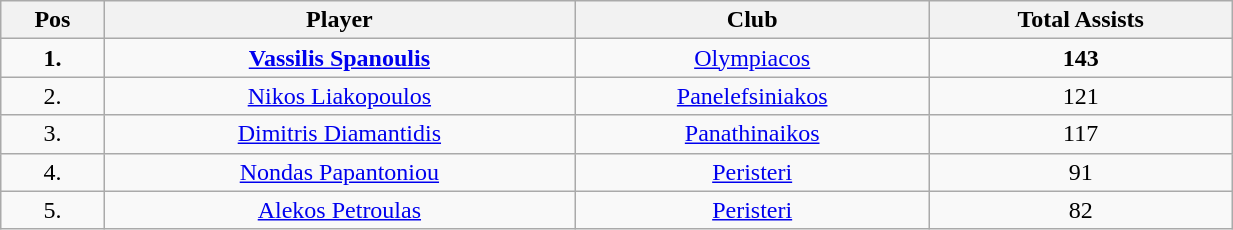<table class="wikitable" style="text-align: center;" width="65%">
<tr>
<th>Pos</th>
<th>Player</th>
<th>Club</th>
<th>Total Assists</th>
</tr>
<tr>
<td align="center"><strong>1.</strong></td>
<td> <strong><a href='#'>Vassilis Spanoulis</a></strong></td>
<td><a href='#'>Olympiacos</a></td>
<td align="center"><strong>143</strong></td>
</tr>
<tr>
<td align="center">2.</td>
<td> <a href='#'>Nikos Liakopoulos</a></td>
<td><a href='#'>Panelefsiniakos</a></td>
<td align="center">121</td>
</tr>
<tr>
<td align="center">3.</td>
<td> <a href='#'>Dimitris Diamantidis</a></td>
<td><a href='#'>Panathinaikos</a></td>
<td align="center">117</td>
</tr>
<tr>
<td align="center">4.</td>
<td> <a href='#'>Nondas Papantoniou</a></td>
<td><a href='#'>Peristeri</a></td>
<td align="center">91</td>
</tr>
<tr>
<td align="center">5.</td>
<td> <a href='#'>Alekos Petroulas</a></td>
<td><a href='#'>Peristeri</a></td>
<td align="center">82</td>
</tr>
</table>
